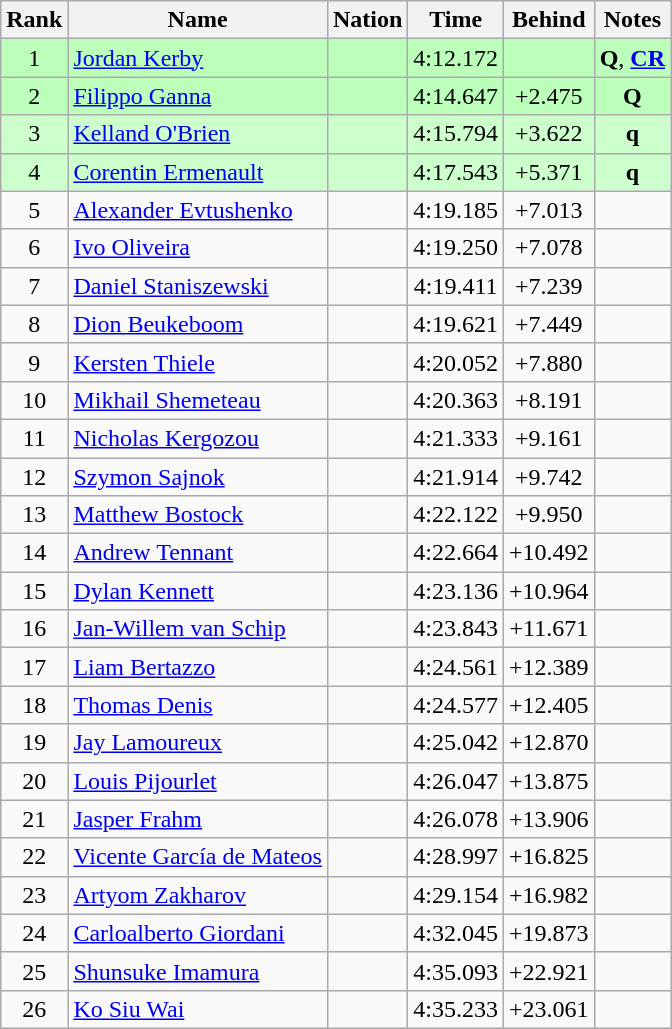<table class="wikitable sortable" style="text-align:center">
<tr>
<th>Rank</th>
<th>Name</th>
<th>Nation</th>
<th>Time</th>
<th>Behind</th>
<th>Notes</th>
</tr>
<tr bgcolor=bbffbb>
<td>1</td>
<td align=left><a href='#'>Jordan Kerby</a></td>
<td align=left></td>
<td>4:12.172</td>
<td></td>
<td><strong>Q</strong>, <strong><a href='#'>CR</a></strong></td>
</tr>
<tr bgcolor=bbffbb>
<td>2</td>
<td align=left><a href='#'>Filippo Ganna</a></td>
<td align=left></td>
<td>4:14.647</td>
<td>+2.475</td>
<td><strong>Q</strong></td>
</tr>
<tr bgcolor=ccffcc>
<td>3</td>
<td align=left><a href='#'>Kelland O'Brien</a></td>
<td align=left></td>
<td>4:15.794</td>
<td>+3.622</td>
<td><strong>q</strong></td>
</tr>
<tr bgcolor=ccffcc>
<td>4</td>
<td align=left><a href='#'>Corentin Ermenault</a></td>
<td align=left></td>
<td>4:17.543</td>
<td>+5.371</td>
<td><strong>q</strong></td>
</tr>
<tr>
<td>5</td>
<td align=left><a href='#'>Alexander Evtushenko</a></td>
<td align=left></td>
<td>4:19.185</td>
<td>+7.013</td>
<td></td>
</tr>
<tr>
<td>6</td>
<td align=left><a href='#'>Ivo Oliveira</a></td>
<td align=left></td>
<td>4:19.250</td>
<td>+7.078</td>
<td></td>
</tr>
<tr>
<td>7</td>
<td align=left><a href='#'>Daniel Staniszewski</a></td>
<td align=left></td>
<td>4:19.411</td>
<td>+7.239</td>
<td></td>
</tr>
<tr>
<td>8</td>
<td align=left><a href='#'>Dion Beukeboom</a></td>
<td align=left></td>
<td>4:19.621</td>
<td>+7.449</td>
<td></td>
</tr>
<tr>
<td>9</td>
<td align=left><a href='#'>Kersten Thiele</a></td>
<td align=left></td>
<td>4:20.052</td>
<td>+7.880</td>
<td></td>
</tr>
<tr>
<td>10</td>
<td align=left><a href='#'>Mikhail Shemeteau</a></td>
<td align=left></td>
<td>4:20.363</td>
<td>+8.191</td>
<td></td>
</tr>
<tr>
<td>11</td>
<td align=left><a href='#'>Nicholas Kergozou</a></td>
<td align=left></td>
<td>4:21.333</td>
<td>+9.161</td>
<td></td>
</tr>
<tr>
<td>12</td>
<td align=left><a href='#'>Szymon Sajnok</a></td>
<td align=left></td>
<td>4:21.914</td>
<td>+9.742</td>
<td></td>
</tr>
<tr>
<td>13</td>
<td align=left><a href='#'>Matthew Bostock</a></td>
<td align=left></td>
<td>4:22.122</td>
<td>+9.950</td>
<td></td>
</tr>
<tr>
<td>14</td>
<td align=left><a href='#'>Andrew Tennant</a></td>
<td align=left></td>
<td>4:22.664</td>
<td>+10.492</td>
<td></td>
</tr>
<tr>
<td>15</td>
<td align=left><a href='#'>Dylan Kennett</a></td>
<td align=left></td>
<td>4:23.136</td>
<td>+10.964</td>
<td></td>
</tr>
<tr>
<td>16</td>
<td align=left><a href='#'>Jan-Willem van Schip</a></td>
<td align=left></td>
<td>4:23.843</td>
<td>+11.671</td>
<td></td>
</tr>
<tr>
<td>17</td>
<td align=left><a href='#'>Liam Bertazzo</a></td>
<td align=left></td>
<td>4:24.561</td>
<td>+12.389</td>
<td></td>
</tr>
<tr>
<td>18</td>
<td align=left><a href='#'>Thomas Denis</a></td>
<td align=left></td>
<td>4:24.577</td>
<td>+12.405</td>
<td></td>
</tr>
<tr>
<td>19</td>
<td align=left><a href='#'>Jay Lamoureux</a></td>
<td align=left></td>
<td>4:25.042</td>
<td>+12.870</td>
<td></td>
</tr>
<tr>
<td>20</td>
<td align=left><a href='#'>Louis Pijourlet</a></td>
<td align=left></td>
<td>4:26.047</td>
<td>+13.875</td>
<td></td>
</tr>
<tr>
<td>21</td>
<td align=left><a href='#'>Jasper Frahm</a></td>
<td align=left></td>
<td>4:26.078</td>
<td>+13.906</td>
<td></td>
</tr>
<tr>
<td>22</td>
<td align=left><a href='#'>Vicente García de Mateos</a></td>
<td align=left></td>
<td>4:28.997</td>
<td>+16.825</td>
<td></td>
</tr>
<tr>
<td>23</td>
<td align=left><a href='#'>Artyom Zakharov</a></td>
<td align=left></td>
<td>4:29.154</td>
<td>+16.982</td>
<td></td>
</tr>
<tr>
<td>24</td>
<td align=left><a href='#'>Carloalberto Giordani</a></td>
<td align=left></td>
<td>4:32.045</td>
<td>+19.873</td>
<td></td>
</tr>
<tr>
<td>25</td>
<td align=left><a href='#'>Shunsuke Imamura</a></td>
<td align=left></td>
<td>4:35.093</td>
<td>+22.921</td>
<td></td>
</tr>
<tr>
<td>26</td>
<td align=left><a href='#'>Ko Siu Wai</a></td>
<td align=left></td>
<td>4:35.233</td>
<td>+23.061</td>
<td></td>
</tr>
</table>
